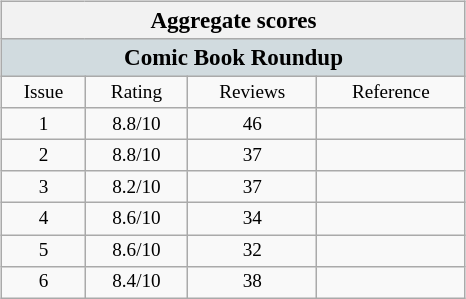<table class="wikitable" style="float: right; width:24.2em; font-size: 80%; text-align: center">
<tr>
<th colspan="4" style="font-size:120%;">Aggregate scores</th>
</tr>
<tr>
<th colspan="4" style="background:#d1dbdf;font-size:120%;">Comic Book Roundup</th>
</tr>
<tr>
<td>Issue</td>
<td>Rating</td>
<td>Reviews</td>
<td>Reference</td>
</tr>
<tr>
<td>1</td>
<td>8.8/10</td>
<td>46</td>
<td></td>
</tr>
<tr>
<td>2</td>
<td>8.8/10</td>
<td>37</td>
<td></td>
</tr>
<tr>
<td>3</td>
<td>8.2/10</td>
<td>37</td>
<td></td>
</tr>
<tr>
<td>4</td>
<td>8.6/10</td>
<td>34</td>
<td></td>
</tr>
<tr>
<td>5</td>
<td>8.6/10</td>
<td>32</td>
<td></td>
</tr>
<tr>
<td>6</td>
<td>8.4/10</td>
<td>38</td>
<td></td>
</tr>
</table>
